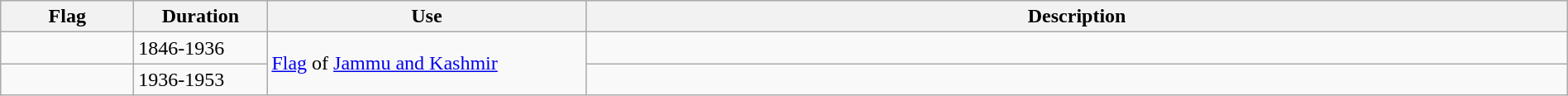<table class="wikitable" width="100%">
<tr>
<th style="width:100px;">Flag</th>
<th style="width:100px;">Duration</th>
<th style="width:250px;">Use</th>
<th style="min-width:250px">Description</th>
</tr>
<tr>
<td></td>
<td>1846-1936</td>
<td rowspan="2 "><a href='#'>Flag</a> of <a href='#'>Jammu and Kashmir</a></td>
<td></td>
</tr>
<tr>
<td></td>
<td>1936-1953</td>
<td></td>
</tr>
</table>
